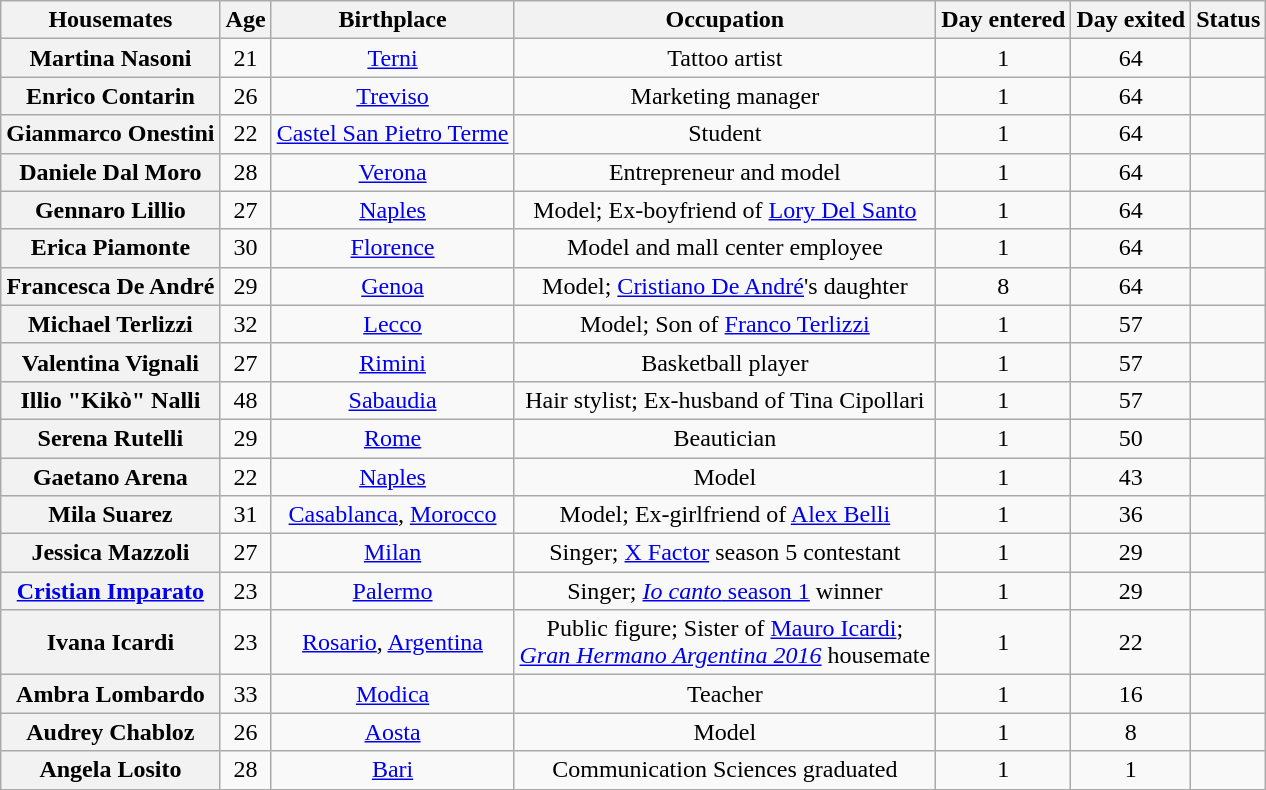<table class="wikitable" style="text-align:center;">
<tr>
<th>Housemates</th>
<th>Age</th>
<th>Birthplace</th>
<th>Occupation</th>
<th>Day entered</th>
<th>Day exited</th>
<th>Status</th>
</tr>
<tr>
<th>Martina Nasoni</th>
<td>21</td>
<td><a href='#'>Terni</a></td>
<td>Tattoo artist</td>
<td>1</td>
<td>64</td>
<td></td>
</tr>
<tr>
<th>Enrico Contarin</th>
<td>26</td>
<td><a href='#'>Treviso</a></td>
<td>Marketing manager</td>
<td>1</td>
<td>64</td>
<td></td>
</tr>
<tr>
<th>Gianmarco Onestini</th>
<td>22</td>
<td><a href='#'>Castel San Pietro Terme</a></td>
<td>Student</td>
<td>1</td>
<td>64</td>
<td></td>
</tr>
<tr>
<th>Daniele Dal Moro</th>
<td>28</td>
<td><a href='#'>Verona</a></td>
<td>Entrepreneur and model</td>
<td>1</td>
<td>64</td>
<td></td>
</tr>
<tr>
<th>Gennaro Lillio</th>
<td>27</td>
<td><a href='#'>Naples</a></td>
<td>Model; Ex-boyfriend of <a href='#'>Lory Del Santo</a></td>
<td>1</td>
<td>64</td>
<td></td>
</tr>
<tr>
<th>Erica Piamonte</th>
<td>30</td>
<td><a href='#'>Florence</a></td>
<td>Model and mall center employee</td>
<td>1</td>
<td>64</td>
<td></td>
</tr>
<tr>
<th>Francesca De André</th>
<td>29</td>
<td><a href='#'>Genoa</a></td>
<td>Model; <a href='#'>Cristiano De André</a>'s daughter</td>
<td>8</td>
<td>64</td>
<td></td>
</tr>
<tr>
<th>Michael Terlizzi</th>
<td>32</td>
<td><a href='#'>Lecco</a></td>
<td>Model; Son of <a href='#'>Franco Terlizzi</a></td>
<td>1</td>
<td>57</td>
<td></td>
</tr>
<tr>
<th>Valentina Vignali</th>
<td>27</td>
<td><a href='#'>Rimini</a></td>
<td>Basketball player</td>
<td>1</td>
<td>57</td>
<td></td>
</tr>
<tr>
<th>Illio "Kikò" Nalli</th>
<td>48</td>
<td><a href='#'>Sabaudia</a></td>
<td>Hair stylist; Ex-husband of Tina Cipollari</td>
<td>1</td>
<td>57</td>
<td></td>
</tr>
<tr>
<th>Serena Rutelli</th>
<td>29</td>
<td><a href='#'>Rome</a></td>
<td>Beautician</td>
<td>1</td>
<td>50</td>
<td></td>
</tr>
<tr>
<th>Gaetano Arena</th>
<td>22</td>
<td><a href='#'>Naples</a></td>
<td>Model</td>
<td>1</td>
<td>43</td>
<td></td>
</tr>
<tr>
<th>Mila Suarez</th>
<td>31</td>
<td><a href='#'>Casablanca</a>, <a href='#'>Morocco</a></td>
<td>Model; Ex-girlfriend of <a href='#'>Alex Belli</a></td>
<td>1</td>
<td>36</td>
<td></td>
</tr>
<tr>
<th>Jessica Mazzoli</th>
<td>27</td>
<td><a href='#'>Milan</a></td>
<td>Singer; <a href='#'>X Factor</a> season 5 contestant</td>
<td>1</td>
<td>29</td>
<td></td>
</tr>
<tr>
<th><a href='#'>Cristian Imparato</a></th>
<td>23</td>
<td><a href='#'>Palermo</a></td>
<td>Singer; <a href='#'><em>Io canto</em> season 1</a> winner</td>
<td>1</td>
<td>29</td>
<td></td>
</tr>
<tr>
<th>Ivana Icardi</th>
<td>23</td>
<td><a href='#'>Rosario</a>, <a href='#'>Argentina</a></td>
<td>Public figure; Sister of <a href='#'>Mauro Icardi</a>;<br><a href='#'><em>Gran Hermano Argentina 2016</em></a> housemate</td>
<td>1</td>
<td>22</td>
<td></td>
</tr>
<tr>
<th>Ambra Lombardo</th>
<td>33</td>
<td><a href='#'>Modica</a></td>
<td>Teacher</td>
<td>1</td>
<td>16</td>
<td></td>
</tr>
<tr>
<th>Audrey Chabloz</th>
<td>26</td>
<td><a href='#'>Aosta</a></td>
<td>Model</td>
<td>1</td>
<td>8</td>
<td></td>
</tr>
<tr>
<th>Angela Losito</th>
<td>28</td>
<td><a href='#'>Bari</a></td>
<td>Communication Sciences graduated</td>
<td>1</td>
<td>1</td>
<td></td>
</tr>
</table>
